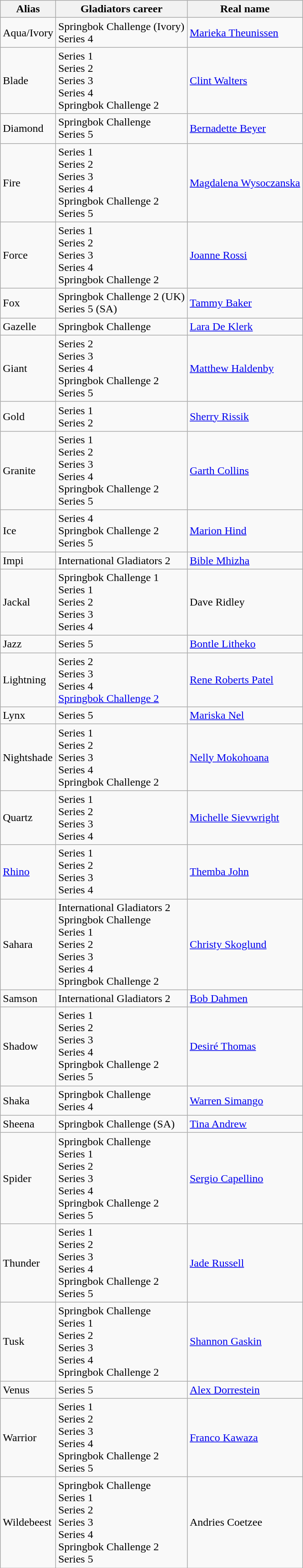<table class="wikitable">
<tr>
<th>Alias</th>
<th>Gladiators career</th>
<th>Real name</th>
</tr>
<tr>
<td>Aqua/Ivory</td>
<td>Springbok Challenge (Ivory) <br> Series 4</td>
<td><a href='#'>Marieka Theunissen</a></td>
</tr>
<tr>
<td>Blade</td>
<td>Series 1 <br> Series 2 <br> Series 3 <br> Series 4 <br> Springbok Challenge 2</td>
<td><a href='#'>Clint Walters</a></td>
</tr>
<tr>
<td>Diamond</td>
<td>Springbok Challenge <br> Series 5</td>
<td><a href='#'>Bernadette Beyer</a></td>
</tr>
<tr>
<td>Fire</td>
<td>Series 1 <br> Series 2 <br> Series 3 <br> Series 4 <br> Springbok Challenge 2 <br> Series 5</td>
<td><a href='#'>Magdalena Wysoczanska</a></td>
</tr>
<tr>
<td>Force</td>
<td>Series 1 <br> Series 2 <br> Series 3 <br> Series 4 <br> Springbok Challenge 2</td>
<td><a href='#'>Joanne Rossi</a></td>
</tr>
<tr>
<td>Fox</td>
<td>Springbok Challenge 2 (UK) <br> Series 5 (SA)</td>
<td><a href='#'>Tammy Baker</a></td>
</tr>
<tr>
<td>Gazelle</td>
<td>Springbok Challenge</td>
<td><a href='#'>Lara De Klerk</a></td>
</tr>
<tr>
<td>Giant</td>
<td>Series 2 <br> Series 3 <br> Series 4 <br> Springbok Challenge 2 <br> Series 5</td>
<td><a href='#'>Matthew Haldenby</a></td>
</tr>
<tr>
<td>Gold</td>
<td>Series 1 <br> Series 2</td>
<td><a href='#'>Sherry Rissik</a></td>
</tr>
<tr>
<td>Granite</td>
<td>Series 1 <br> Series 2 <br> Series 3 <br> Series 4 <br> Springbok Challenge 2 <br> Series 5</td>
<td><a href='#'>Garth Collins</a></td>
</tr>
<tr>
<td>Ice</td>
<td>Series 4 <br> Springbok Challenge 2 <br> Series 5</td>
<td><a href='#'>Marion Hind</a></td>
</tr>
<tr>
<td>Impi</td>
<td>International Gladiators 2</td>
<td><a href='#'>Bible Mhizha</a></td>
</tr>
<tr>
<td>Jackal</td>
<td>Springbok Challenge 1 <br> Series 1 <br> Series 2 <br> Series 3 <br> Series 4 <br></td>
<td>Dave Ridley</td>
</tr>
<tr>
<td>Jazz</td>
<td>Series 5</td>
<td><a href='#'>Bontle Litheko</a></td>
</tr>
<tr>
<td>Lightning</td>
<td>Series 2 <br> Series 3 <br> Series 4 <br> <a href='#'>Springbok Challenge 2</a></td>
<td><a href='#'>Rene Roberts Patel</a></td>
</tr>
<tr>
<td>Lynx</td>
<td>Series 5</td>
<td><a href='#'>Mariska Nel</a></td>
</tr>
<tr>
<td>Nightshade</td>
<td>Series 1 <br> Series 2 <br> Series 3 <br> Series 4 <br> Springbok Challenge 2</td>
<td><a href='#'>Nelly Mokohoana</a></td>
</tr>
<tr>
<td>Quartz</td>
<td>Series 1 <br> Series 2 <br> Series 3 <br> Series 4</td>
<td><a href='#'>Michelle Sievwright</a></td>
</tr>
<tr>
<td><a href='#'>Rhino</a></td>
<td>Series 1 <br> Series 2 <br> Series 3 <br> Series 4</td>
<td><a href='#'>Themba John</a></td>
</tr>
<tr>
<td>Sahara</td>
<td>International Gladiators 2 <br> Springbok Challenge <br> Series 1 <br> Series 2 <br> Series 3 <br> Series 4 <br> Springbok Challenge 2</td>
<td><a href='#'>Christy Skoglund</a></td>
</tr>
<tr>
<td>Samson</td>
<td>International Gladiators 2</td>
<td><a href='#'>Bob Dahmen</a></td>
</tr>
<tr>
<td>Shadow</td>
<td>Series 1 <br> Series 2 <br> Series 3 <br> Series 4 <br> Springbok Challenge 2 <br> Series 5</td>
<td><a href='#'>Desiré Thomas</a></td>
</tr>
<tr>
<td>Shaka</td>
<td>Springbok Challenge <br> Series 4</td>
<td><a href='#'>Warren Simango</a></td>
</tr>
<tr>
<td>Sheena</td>
<td>Springbok Challenge (SA)</td>
<td><a href='#'>Tina Andrew</a></td>
</tr>
<tr>
<td>Spider</td>
<td>Springbok Challenge <br> Series 1 <br> Series 2 <br> Series 3 <br> Series 4 <br> Springbok Challenge 2 <br> Series 5</td>
<td><a href='#'>Sergio Capellino</a></td>
</tr>
<tr>
<td>Thunder</td>
<td>Series 1 <br> Series 2 <br> Series 3 <br> Series 4 <br> Springbok Challenge 2 <br> Series 5</td>
<td><a href='#'>Jade Russell</a></td>
</tr>
<tr>
<td>Tusk</td>
<td>Springbok Challenge <br> Series 1 <br> Series 2 <br> Series 3 <br> Series 4 <br> Springbok Challenge 2</td>
<td><a href='#'>Shannon Gaskin</a></td>
</tr>
<tr>
<td>Venus</td>
<td>Series 5</td>
<td><a href='#'>Alex Dorrestein</a></td>
</tr>
<tr>
<td>Warrior</td>
<td>Series 1 <br> Series 2 <br> Series 3 <br> Series 4 <br> Springbok Challenge 2 <br> Series 5</td>
<td><a href='#'>Franco Kawaza</a></td>
</tr>
<tr>
<td>Wildebeest</td>
<td>Springbok Challenge <br> Series 1 <br> Series 2 <br> Series 3 <br> Series 4 <br> Springbok Challenge 2 <br> Series 5</td>
<td>Andries Coetzee</td>
</tr>
</table>
